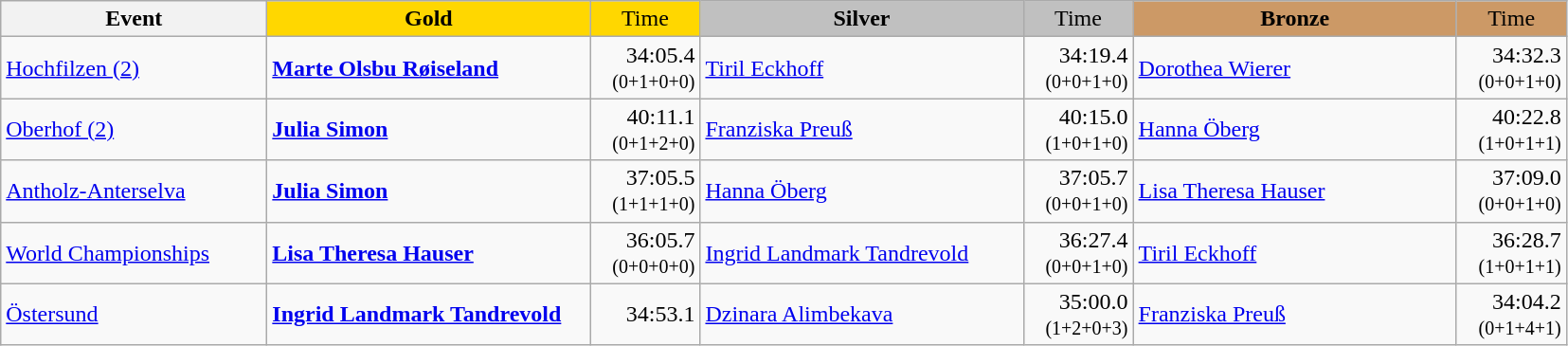<table class="wikitable">
<tr>
<th width="180">Event</th>
<th width="220" style="background:gold">Gold</th>
<th width="70" style="background:gold;font-weight:normal">Time</th>
<th width="220" style="background:silver">Silver</th>
<th width="70" style="background:silver;font-weight:normal">Time</th>
<th width="220" style="background:#CC9966">Bronze</th>
<th width="70" style="background:#CC9966;font-weight:normal">Time</th>
</tr>
<tr>
<td><a href='#'>Hochfilzen (2)</a><br></td>
<td><strong><a href='#'>Marte Olsbu Røiseland</a></strong><br><small></small></td>
<td align=right>34:05.4<br><small>(0+1+0+0)</small></td>
<td><a href='#'>Tiril Eckhoff</a><br><small></small></td>
<td align=right>34:19.4<br><small>(0+0+1+0)</small></td>
<td><a href='#'>Dorothea Wierer</a><br><small></small></td>
<td align=right>34:32.3<br><small>(0+0+1+0)</small></td>
</tr>
<tr>
<td><a href='#'>Oberhof (2)</a><br></td>
<td><strong><a href='#'>Julia Simon</a></strong><br><small></small></td>
<td align="right">40:11.1<br><small>(0+1+2+0)</small></td>
<td><a href='#'>Franziska Preuß</a><br><small></small></td>
<td align="right">40:15.0<br><small>(1+0+1+0)</small></td>
<td><a href='#'>Hanna Öberg</a><br><small></small></td>
<td align="right">40:22.8<br><small>(1+0+1+1)</small></td>
</tr>
<tr>
<td><a href='#'>Antholz-Anterselva</a><br></td>
<td><strong><a href='#'>Julia Simon</a></strong><br><small></small></td>
<td align="right">37:05.5<br><small>(1+1+1+0)</small></td>
<td><a href='#'>Hanna Öberg</a><br><small></small></td>
<td align="right">37:05.7<br><small>(0+0+1+0)</small></td>
<td><a href='#'>Lisa Theresa Hauser</a><br><small></small></td>
<td align="right">37:09.0<br><small>(0+0+1+0)</small></td>
</tr>
<tr>
<td><a href='#'>World Championships</a><br></td>
<td><strong><a href='#'>Lisa Theresa Hauser</a></strong><br><small></small></td>
<td align=right>36:05.7<br><small>(0+0+0+0)</small></td>
<td><a href='#'>Ingrid Landmark Tandrevold</a><br><small></small></td>
<td align=right>36:27.4<br><small>(0+0+1+0)</small></td>
<td><a href='#'>Tiril Eckhoff</a><br><small></small></td>
<td align=right>36:28.7<br><small>(1+0+1+1)</small></td>
</tr>
<tr>
<td><a href='#'>Östersund</a><br></td>
<td><strong><a href='#'>Ingrid Landmark Tandrevold</a></strong><br></td>
<td align="right">34:53.1<br> </td>
<td><a href='#'>Dzinara Alimbekava</a><br><small></small></td>
<td align=right>35:00.0<br><small>(1+2+0+3)</small></td>
<td><a href='#'>Franziska Preuß</a><br><small></small></td>
<td align=right>34:04.2<br><small>(0+1+4+1)</small></td>
</tr>
</table>
